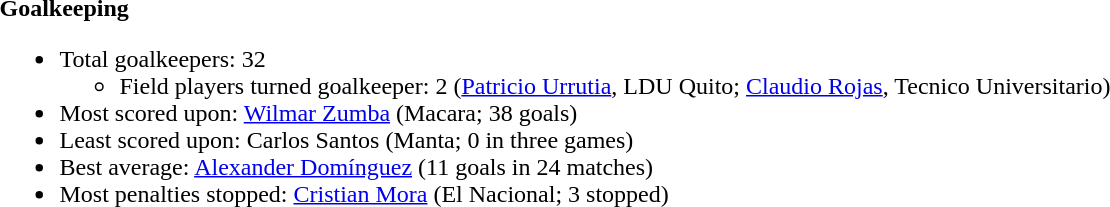<table>
<tr>
<td><strong>Goalkeeping</strong><br><ul><li>Total goalkeepers: 32<ul><li>Field players turned goalkeeper: 2 (<a href='#'>Patricio Urrutia</a>, LDU Quito; <a href='#'>Claudio Rojas</a>, Tecnico Universitario)</li></ul></li><li>Most scored upon: <a href='#'>Wilmar Zumba</a> (Macara; 38 goals)</li><li>Least scored upon: Carlos Santos (Manta; 0 in three games)</li><li>Best average: <a href='#'>Alexander Domínguez</a> (11 goals in 24 matches)</li><li>Most penalties stopped: <a href='#'>Cristian Mora</a> (El Nacional; 3 stopped)</li></ul></td>
</tr>
</table>
